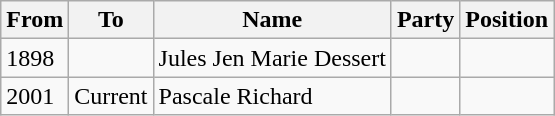<table class="wikitable">
<tr>
<th>From</th>
<th>To</th>
<th>Name</th>
<th>Party</th>
<th>Position</th>
</tr>
<tr>
<td>1898</td>
<td></td>
<td>Jules Jen Marie Dessert</td>
<td></td>
<td></td>
</tr>
<tr>
<td>2001</td>
<td>Current</td>
<td>Pascale Richard</td>
<td></td>
<td></td>
</tr>
</table>
